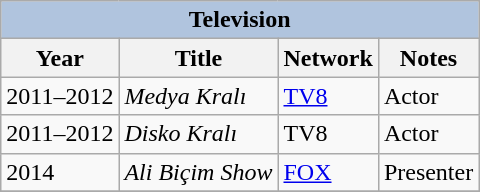<table class="wikitable">
<tr>
<th colspan="4" style="background: LightSteelBlue;">Television</th>
</tr>
<tr>
<th>Year</th>
<th>Title</th>
<th>Network</th>
<th>Notes</th>
</tr>
<tr>
<td>2011–2012</td>
<td><em>Medya Kralı</em></td>
<td><a href='#'>TV8</a></td>
<td>Actor</td>
</tr>
<tr>
<td>2011–2012</td>
<td><em>Disko Kralı</em></td>
<td>TV8</td>
<td>Actor</td>
</tr>
<tr>
<td>2014</td>
<td><em>Ali Biçim Show</em></td>
<td><a href='#'>FOX</a></td>
<td>Presenter</td>
</tr>
<tr>
</tr>
</table>
